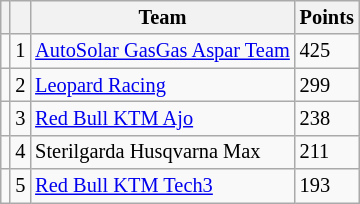<table class="wikitable" style="font-size: 85%;">
<tr>
<th></th>
<th></th>
<th>Team</th>
<th>Points</th>
</tr>
<tr>
<td></td>
<td align=center>1</td>
<td> <a href='#'>AutoSolar GasGas Aspar Team</a></td>
<td align=left>425</td>
</tr>
<tr>
<td></td>
<td align=center>2</td>
<td> <a href='#'>Leopard Racing</a></td>
<td align=left>299</td>
</tr>
<tr>
<td></td>
<td align=center>3</td>
<td> <a href='#'>Red Bull KTM Ajo</a></td>
<td align=left>238</td>
</tr>
<tr>
<td></td>
<td align=center>4</td>
<td> Sterilgarda Husqvarna Max</td>
<td align=left>211</td>
</tr>
<tr>
<td></td>
<td align=center>5</td>
<td> <a href='#'>Red Bull KTM Tech3</a></td>
<td align=left>193</td>
</tr>
</table>
